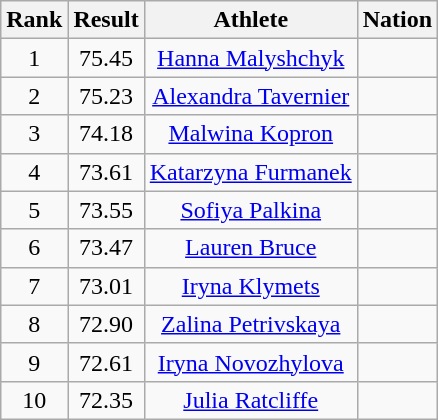<table class="wikitable" style="text-align:center">
<tr>
<th>Rank</th>
<th>Result</th>
<th>Athlete</th>
<th>Nation</th>
</tr>
<tr>
<td>1</td>
<td>75.45</td>
<td><a href='#'>Hanna Malyshchyk</a></td>
<td align=left></td>
</tr>
<tr>
<td>2</td>
<td>75.23</td>
<td><a href='#'>Alexandra Tavernier</a></td>
<td align=left></td>
</tr>
<tr>
<td>3</td>
<td>74.18</td>
<td><a href='#'>Malwina Kopron</a></td>
<td align=left></td>
</tr>
<tr>
<td>4</td>
<td>73.61</td>
<td><a href='#'>Katarzyna Furmanek</a></td>
<td align=left></td>
</tr>
<tr>
<td>5</td>
<td>73.55</td>
<td><a href='#'>Sofiya Palkina</a></td>
<td align=left></td>
</tr>
<tr>
<td>6</td>
<td>73.47</td>
<td><a href='#'>Lauren Bruce</a></td>
<td align=left></td>
</tr>
<tr>
<td>7</td>
<td>73.01</td>
<td><a href='#'>Iryna Klymets</a></td>
<td align=left></td>
</tr>
<tr>
<td>8</td>
<td>72.90</td>
<td><a href='#'>Zalina Petrivskaya</a></td>
<td align=left></td>
</tr>
<tr>
<td>9</td>
<td>72.61</td>
<td><a href='#'>Iryna Novozhylova</a></td>
<td align=left></td>
</tr>
<tr>
<td>10</td>
<td>72.35</td>
<td><a href='#'>Julia Ratcliffe</a></td>
<td align=left></td>
</tr>
</table>
